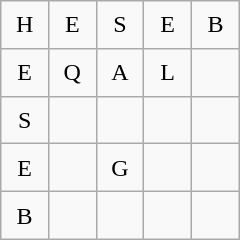<table class="wikitable" style="margin-left:auto;margin-right:auto;text-align:center;width:10em;height:10em;table-layout:fixed;">
<tr>
<td>H</td>
<td>E</td>
<td>S</td>
<td>E</td>
<td>B</td>
</tr>
<tr>
<td>E</td>
<td>Q</td>
<td>A</td>
<td>L</td>
<td></td>
</tr>
<tr>
<td>S</td>
<td></td>
<td></td>
<td></td>
<td></td>
</tr>
<tr>
<td>E</td>
<td></td>
<td>G</td>
<td></td>
<td></td>
</tr>
<tr>
<td>B</td>
<td></td>
<td></td>
<td></td>
<td></td>
</tr>
</table>
